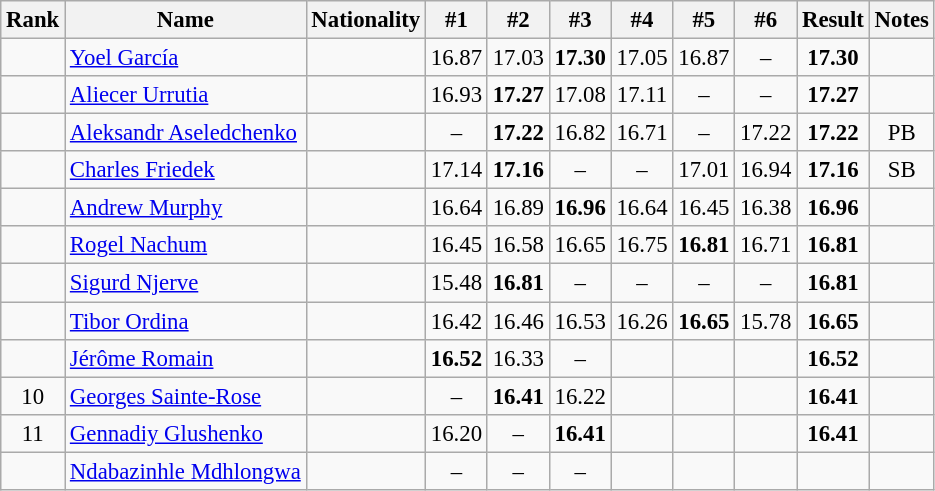<table class="wikitable sortable" style="text-align:center;font-size:95%">
<tr>
<th>Rank</th>
<th>Name</th>
<th>Nationality</th>
<th>#1</th>
<th>#2</th>
<th>#3</th>
<th>#4</th>
<th>#5</th>
<th>#6</th>
<th>Result</th>
<th>Notes</th>
</tr>
<tr>
<td></td>
<td align="left"><a href='#'>Yoel García</a></td>
<td align=left></td>
<td>16.87</td>
<td>17.03</td>
<td><strong>17.30</strong></td>
<td>17.05</td>
<td>16.87</td>
<td>–</td>
<td><strong>17.30</strong></td>
<td></td>
</tr>
<tr>
<td></td>
<td align="left"><a href='#'>Aliecer Urrutia</a></td>
<td align=left></td>
<td>16.93</td>
<td><strong>17.27</strong></td>
<td>17.08</td>
<td>17.11</td>
<td>–</td>
<td>–</td>
<td><strong>17.27</strong></td>
<td></td>
</tr>
<tr>
<td></td>
<td align="left"><a href='#'>Aleksandr Aseledchenko</a></td>
<td align=left></td>
<td>–</td>
<td><strong>17.22</strong></td>
<td>16.82</td>
<td>16.71</td>
<td>–</td>
<td>17.22</td>
<td><strong>17.22</strong></td>
<td>PB</td>
</tr>
<tr>
<td></td>
<td align="left"><a href='#'>Charles Friedek</a></td>
<td align=left></td>
<td>17.14</td>
<td><strong>17.16</strong></td>
<td>–</td>
<td>–</td>
<td>17.01</td>
<td>16.94</td>
<td><strong>17.16</strong></td>
<td>SB</td>
</tr>
<tr>
<td></td>
<td align="left"><a href='#'>Andrew Murphy</a></td>
<td align=left></td>
<td>16.64</td>
<td>16.89</td>
<td><strong>16.96</strong></td>
<td>16.64</td>
<td>16.45</td>
<td>16.38</td>
<td><strong>16.96</strong></td>
<td></td>
</tr>
<tr>
<td></td>
<td align="left"><a href='#'>Rogel Nachum</a></td>
<td align=left></td>
<td>16.45</td>
<td>16.58</td>
<td>16.65</td>
<td>16.75</td>
<td><strong>16.81</strong></td>
<td>16.71</td>
<td><strong>16.81</strong></td>
<td></td>
</tr>
<tr>
<td></td>
<td align="left"><a href='#'>Sigurd Njerve</a></td>
<td align=left></td>
<td>15.48</td>
<td><strong>16.81</strong></td>
<td>–</td>
<td>–</td>
<td>–</td>
<td>–</td>
<td><strong>16.81</strong></td>
<td></td>
</tr>
<tr>
<td></td>
<td align="left"><a href='#'>Tibor Ordina</a></td>
<td align=left></td>
<td>16.42</td>
<td>16.46</td>
<td>16.53</td>
<td>16.26</td>
<td><strong>16.65</strong></td>
<td>15.78</td>
<td><strong>16.65</strong></td>
<td></td>
</tr>
<tr>
<td></td>
<td align="left"><a href='#'>Jérôme Romain</a></td>
<td align=left></td>
<td><strong>16.52</strong></td>
<td>16.33</td>
<td>–</td>
<td></td>
<td></td>
<td></td>
<td><strong>16.52</strong></td>
<td></td>
</tr>
<tr>
<td>10</td>
<td align="left"><a href='#'>Georges Sainte-Rose</a></td>
<td align=left></td>
<td>–</td>
<td><strong>16.41</strong></td>
<td>16.22</td>
<td></td>
<td></td>
<td></td>
<td><strong>16.41</strong></td>
<td></td>
</tr>
<tr>
<td>11</td>
<td align="left"><a href='#'>Gennadiy Glushenko</a></td>
<td align=left></td>
<td>16.20</td>
<td>–</td>
<td><strong>16.41</strong></td>
<td></td>
<td></td>
<td></td>
<td><strong>16.41</strong></td>
<td></td>
</tr>
<tr>
<td></td>
<td align="left"><a href='#'>Ndabazinhle Mdhlongwa</a></td>
<td align=left></td>
<td>–</td>
<td>–</td>
<td>–</td>
<td></td>
<td></td>
<td></td>
<td><strong></strong></td>
<td></td>
</tr>
</table>
